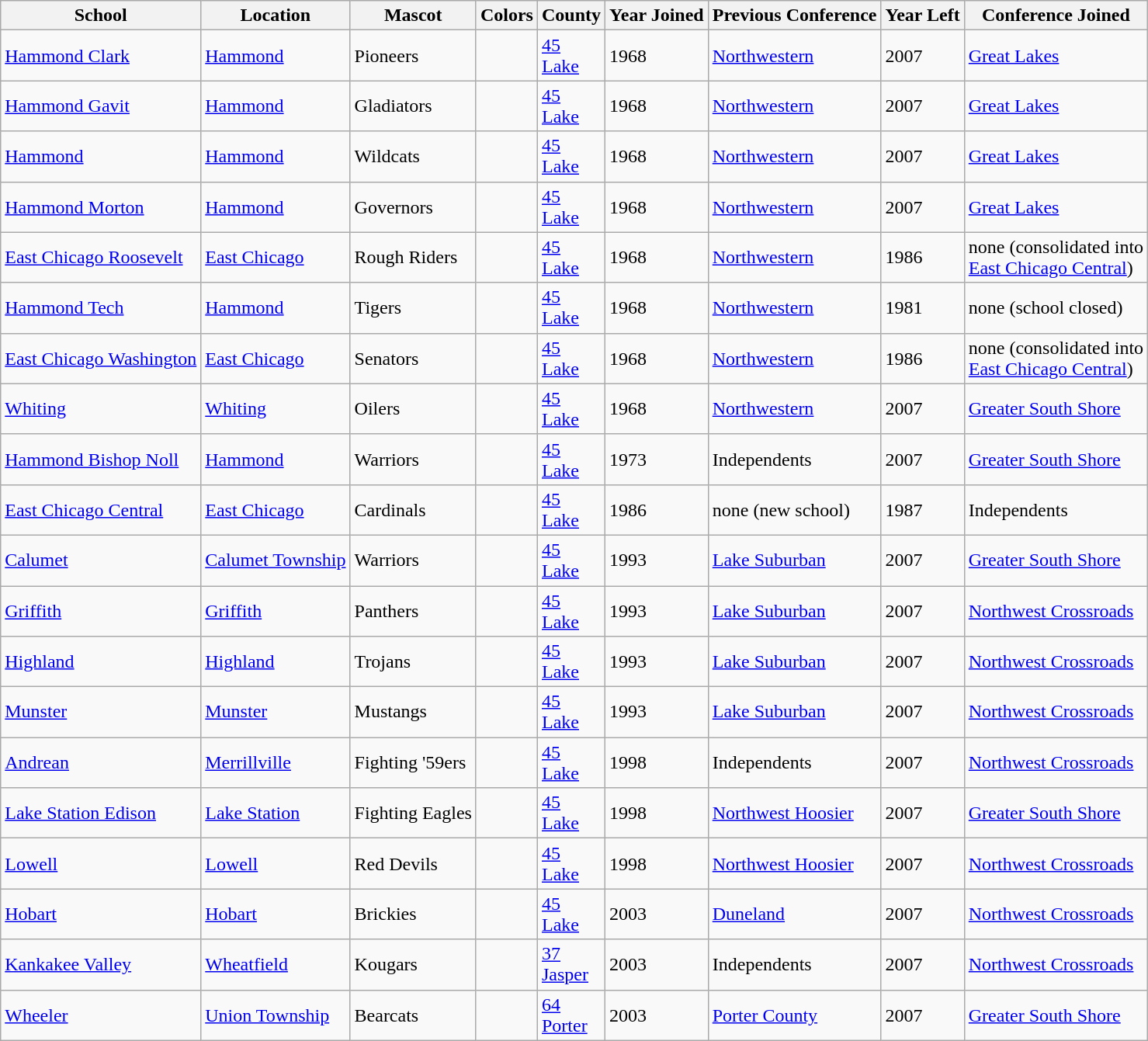<table class="wikitable">
<tr>
<th>School</th>
<th>Location</th>
<th>Mascot</th>
<th>Colors</th>
<th>County</th>
<th>Year Joined</th>
<th>Previous Conference</th>
<th>Year Left</th>
<th>Conference Joined</th>
</tr>
<tr>
<td><a href='#'>Hammond Clark</a></td>
<td><a href='#'>Hammond</a></td>
<td>Pioneers</td>
<td> </td>
<td><a href='#'>45 <br> Lake</a></td>
<td>1968</td>
<td><a href='#'>Northwestern</a></td>
<td>2007</td>
<td><a href='#'>Great Lakes</a></td>
</tr>
<tr>
<td><a href='#'>Hammond Gavit</a></td>
<td><a href='#'>Hammond</a></td>
<td>Gladiators</td>
<td> </td>
<td><a href='#'>45 <br> Lake</a></td>
<td>1968</td>
<td><a href='#'>Northwestern</a></td>
<td>2007</td>
<td><a href='#'>Great Lakes</a></td>
</tr>
<tr>
<td><a href='#'>Hammond</a></td>
<td><a href='#'>Hammond</a></td>
<td>Wildcats</td>
<td> </td>
<td><a href='#'>45 <br> Lake</a></td>
<td>1968</td>
<td><a href='#'>Northwestern</a></td>
<td>2007</td>
<td><a href='#'>Great Lakes</a></td>
</tr>
<tr>
<td><a href='#'>Hammond Morton</a></td>
<td><a href='#'>Hammond</a></td>
<td>Governors</td>
<td> </td>
<td><a href='#'>45 <br> Lake</a></td>
<td>1968</td>
<td><a href='#'>Northwestern</a></td>
<td>2007</td>
<td><a href='#'>Great Lakes</a></td>
</tr>
<tr>
<td><a href='#'>East Chicago Roosevelt</a></td>
<td><a href='#'>East Chicago</a></td>
<td>Rough Riders</td>
<td> </td>
<td><a href='#'>45 <br> Lake</a></td>
<td>1968</td>
<td><a href='#'>Northwestern</a></td>
<td>1986</td>
<td>none (consolidated into <br> <a href='#'>East Chicago Central</a>)</td>
</tr>
<tr>
<td><a href='#'>Hammond Tech</a></td>
<td><a href='#'>Hammond</a></td>
<td>Tigers</td>
<td> </td>
<td><a href='#'>45 <br> Lake</a></td>
<td>1968</td>
<td><a href='#'>Northwestern</a></td>
<td>1981</td>
<td>none (school closed)</td>
</tr>
<tr>
<td><a href='#'>East Chicago Washington</a></td>
<td><a href='#'>East Chicago</a></td>
<td>Senators</td>
<td> </td>
<td><a href='#'>45 <br> Lake</a></td>
<td>1968</td>
<td><a href='#'>Northwestern</a></td>
<td>1986</td>
<td>none (consolidated into <br> <a href='#'>East Chicago Central</a>)</td>
</tr>
<tr>
<td><a href='#'>Whiting</a></td>
<td><a href='#'>Whiting</a></td>
<td>Oilers</td>
<td> </td>
<td><a href='#'>45 <br> Lake</a></td>
<td>1968</td>
<td><a href='#'>Northwestern</a></td>
<td>2007</td>
<td><a href='#'>Greater South Shore</a></td>
</tr>
<tr>
<td><a href='#'>Hammond Bishop Noll</a></td>
<td><a href='#'>Hammond</a></td>
<td>Warriors</td>
<td> </td>
<td><a href='#'>45 <br> Lake</a></td>
<td>1973</td>
<td>Independents</td>
<td>2007</td>
<td><a href='#'>Greater South Shore</a></td>
</tr>
<tr>
<td><a href='#'>East Chicago Central</a></td>
<td><a href='#'>East Chicago</a></td>
<td>Cardinals</td>
<td>  </td>
<td><a href='#'>45 <br> Lake</a></td>
<td>1986</td>
<td>none (new school)</td>
<td>1987</td>
<td>Independents</td>
</tr>
<tr>
<td><a href='#'>Calumet</a></td>
<td><a href='#'>Calumet Township</a></td>
<td>Warriors</td>
<td> </td>
<td><a href='#'>45 <br> Lake</a></td>
<td>1993</td>
<td><a href='#'>Lake Suburban</a></td>
<td>2007</td>
<td><a href='#'>Greater South Shore</a></td>
</tr>
<tr>
<td><a href='#'>Griffith</a></td>
<td><a href='#'>Griffith</a></td>
<td>Panthers</td>
<td> </td>
<td><a href='#'>45 <br> Lake</a></td>
<td>1993</td>
<td><a href='#'>Lake Suburban</a></td>
<td>2007</td>
<td><a href='#'>Northwest Crossroads</a></td>
</tr>
<tr>
<td><a href='#'>Highland</a></td>
<td><a href='#'>Highland</a></td>
<td>Trojans</td>
<td> </td>
<td><a href='#'>45 <br> Lake</a></td>
<td>1993</td>
<td><a href='#'>Lake Suburban</a></td>
<td>2007</td>
<td><a href='#'>Northwest Crossroads</a></td>
</tr>
<tr>
<td><a href='#'>Munster</a></td>
<td><a href='#'>Munster</a></td>
<td>Mustangs</td>
<td> </td>
<td><a href='#'>45 <br> Lake</a></td>
<td>1993</td>
<td><a href='#'>Lake Suburban</a></td>
<td>2007</td>
<td><a href='#'>Northwest Crossroads</a></td>
</tr>
<tr>
<td><a href='#'>Andrean</a></td>
<td><a href='#'>Merrillville</a></td>
<td>Fighting '59ers</td>
<td> </td>
<td><a href='#'>45 <br> Lake</a></td>
<td>1998</td>
<td>Independents</td>
<td>2007</td>
<td><a href='#'>Northwest Crossroads</a></td>
</tr>
<tr>
<td><a href='#'>Lake Station Edison</a></td>
<td><a href='#'>Lake Station</a></td>
<td>Fighting Eagles</td>
<td> </td>
<td><a href='#'>45 <br> Lake</a></td>
<td>1998</td>
<td><a href='#'>Northwest Hoosier</a></td>
<td>2007</td>
<td><a href='#'>Greater South Shore</a></td>
</tr>
<tr>
<td><a href='#'>Lowell</a></td>
<td><a href='#'>Lowell</a></td>
<td>Red Devils</td>
<td> </td>
<td><a href='#'>45 <br> Lake</a></td>
<td>1998</td>
<td><a href='#'>Northwest Hoosier</a></td>
<td>2007</td>
<td><a href='#'>Northwest Crossroads</a></td>
</tr>
<tr>
<td><a href='#'>Hobart</a></td>
<td><a href='#'>Hobart</a></td>
<td>Brickies</td>
<td> </td>
<td><a href='#'>45 <br> Lake</a></td>
<td>2003</td>
<td><a href='#'>Duneland</a></td>
<td>2007</td>
<td><a href='#'>Northwest Crossroads</a></td>
</tr>
<tr>
<td><a href='#'>Kankakee Valley</a></td>
<td><a href='#'>Wheatfield</a></td>
<td>Kougars</td>
<td> </td>
<td><a href='#'>37 <br> Jasper</a></td>
<td>2003</td>
<td>Independents</td>
<td>2007</td>
<td><a href='#'>Northwest Crossroads</a></td>
</tr>
<tr>
<td><a href='#'>Wheeler</a></td>
<td><a href='#'>Union Township</a></td>
<td>Bearcats</td>
<td> </td>
<td><a href='#'>64 <br> Porter</a></td>
<td>2003</td>
<td><a href='#'>Porter County</a></td>
<td>2007</td>
<td><a href='#'>Greater South Shore</a></td>
</tr>
</table>
